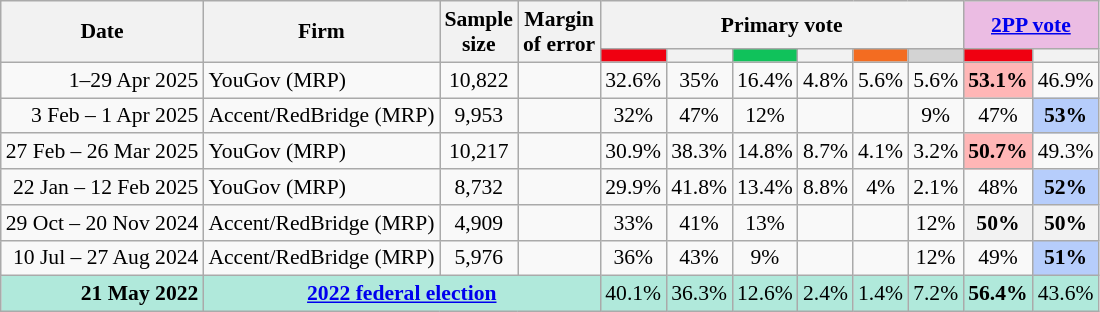<table class="nowrap wikitable tpl-blanktable" style=text-align:center;font-size:90%>
<tr>
<th rowspan=2>Date</th>
<th rowspan=2>Firm</th>
<th rowspan=2>Sample<br>size</th>
<th rowspan=2>Margin<br>of error</th>
<th colspan=6>Primary vote</th>
<th colspan=2 class=unsortable style=background:#ebbce3><a href='#'>2PP vote</a></th>
</tr>
<tr>
<th style="background:#F00011"></th>
<th style=background:></th>
<th style=background:#10C25B></th>
<th style=background:></th>
<th style=background:#f36c21></th>
<th style=background:lightgray></th>
<th style="background:#F00011"></th>
<th style=background:></th>
</tr>
<tr>
<td align=right>1–29 Apr 2025</td>
<td align=left>YouGov (MRP)</td>
<td>10,822</td>
<td></td>
<td>32.6%</td>
<td>35%</td>
<td>16.4%</td>
<td>4.8%</td>
<td>5.6%</td>
<td>5.6%</td>
<th style="background:#FFB6B6">53.1%</th>
<td>46.9%</td>
</tr>
<tr>
<td align=right>3 Feb – 1 Apr 2025</td>
<td align=left>Accent/RedBridge (MRP)</td>
<td>9,953</td>
<td></td>
<td>32%</td>
<td>47%</td>
<td>12%</td>
<td></td>
<td></td>
<td>9%</td>
<td>47%</td>
<th style="background:#B6CDFB">53%</th>
</tr>
<tr>
<td align=right>27 Feb – 26 Mar 2025</td>
<td align=left>YouGov (MRP)</td>
<td>10,217</td>
<td></td>
<td>30.9%</td>
<td>38.3%</td>
<td>14.8%</td>
<td>8.7%</td>
<td>4.1%</td>
<td>3.2%</td>
<th style="background:#FFB6B6">50.7%</th>
<td>49.3%</td>
</tr>
<tr>
<td align=right>22 Jan – 12 Feb 2025</td>
<td align=left>YouGov (MRP)</td>
<td>8,732</td>
<td></td>
<td>29.9%</td>
<td>41.8%</td>
<td>13.4%</td>
<td>8.8%</td>
<td>4%</td>
<td>2.1%</td>
<td>48%</td>
<th style="background:#B6CDFB">52%</th>
</tr>
<tr>
<td align=right>29 Oct – 20 Nov 2024</td>
<td align=left>Accent/RedBridge (MRP)</td>
<td>4,909</td>
<td></td>
<td>33%</td>
<td>41%</td>
<td>13%</td>
<td></td>
<td></td>
<td>12%</td>
<th>50%</th>
<th>50%</th>
</tr>
<tr>
<td align=right>10 Jul – 27 Aug 2024</td>
<td align=left>Accent/RedBridge (MRP)</td>
<td>5,976</td>
<td></td>
<td>36%</td>
<td>43%</td>
<td>9%</td>
<td></td>
<td></td>
<td>12%</td>
<td>49%</td>
<th style="background:#B6CDFB">51%</th>
</tr>
<tr style="background:#b0e9db">
<td style="text-align:right" data-sort-value="21-May-2022"><strong>21 May 2022</strong></td>
<td colspan="3" style="text-align:center"><strong><a href='#'>2022 federal election</a></strong></td>
<td>40.1%</td>
<td>36.3%</td>
<td>12.6%</td>
<td>2.4%</td>
<td>1.4%</td>
<td>7.2%</td>
<td><strong>56.4%</strong></td>
<td>43.6%</td>
</tr>
</table>
